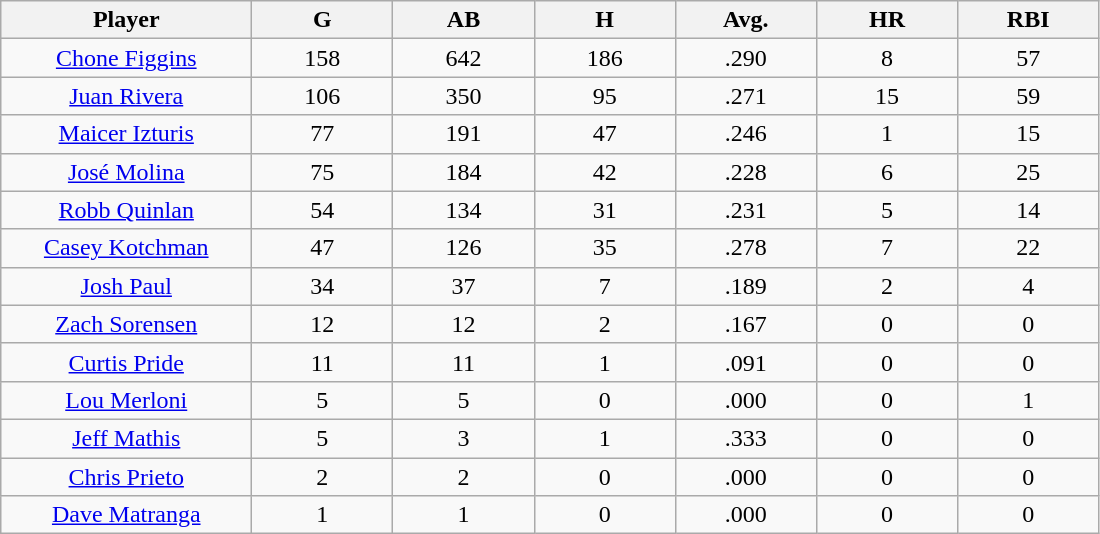<table class="wikitable sortable">
<tr>
<th bgcolor="#DDDDFF" width="16%">Player</th>
<th bgcolor="#DDDDFF" width="9%">G</th>
<th bgcolor="#DDDDFF" width="9%">AB</th>
<th bgcolor="#DDDDFF" width="9%">H</th>
<th bgcolor="#DDDDFF" width="9%">Avg.</th>
<th bgcolor="#DDDDFF" width="9%">HR</th>
<th bgcolor="#DDDDFF" width="9%">RBI</th>
</tr>
<tr align="center">
<td><a href='#'>Chone Figgins</a></td>
<td>158</td>
<td>642</td>
<td>186</td>
<td>.290</td>
<td>8</td>
<td>57</td>
</tr>
<tr align="center">
<td><a href='#'>Juan Rivera</a></td>
<td>106</td>
<td>350</td>
<td>95</td>
<td>.271</td>
<td>15</td>
<td>59</td>
</tr>
<tr align="center">
<td><a href='#'>Maicer Izturis</a></td>
<td>77</td>
<td>191</td>
<td>47</td>
<td>.246</td>
<td>1</td>
<td>15</td>
</tr>
<tr align="center">
<td><a href='#'>José Molina</a></td>
<td>75</td>
<td>184</td>
<td>42</td>
<td>.228</td>
<td>6</td>
<td>25</td>
</tr>
<tr align="center">
<td><a href='#'>Robb Quinlan</a></td>
<td>54</td>
<td>134</td>
<td>31</td>
<td>.231</td>
<td>5</td>
<td>14</td>
</tr>
<tr align="center">
<td><a href='#'>Casey Kotchman</a></td>
<td>47</td>
<td>126</td>
<td>35</td>
<td>.278</td>
<td>7</td>
<td>22</td>
</tr>
<tr align="center">
<td><a href='#'>Josh Paul</a></td>
<td>34</td>
<td>37</td>
<td>7</td>
<td>.189</td>
<td>2</td>
<td>4</td>
</tr>
<tr align="center">
<td><a href='#'>Zach Sorensen</a></td>
<td>12</td>
<td>12</td>
<td>2</td>
<td>.167</td>
<td>0</td>
<td>0</td>
</tr>
<tr align="center">
<td><a href='#'>Curtis Pride</a></td>
<td>11</td>
<td>11</td>
<td>1</td>
<td>.091</td>
<td>0</td>
<td>0</td>
</tr>
<tr align="center">
<td><a href='#'>Lou Merloni</a></td>
<td>5</td>
<td>5</td>
<td>0</td>
<td>.000</td>
<td>0</td>
<td>1</td>
</tr>
<tr align="center">
<td><a href='#'>Jeff Mathis</a></td>
<td>5</td>
<td>3</td>
<td>1</td>
<td>.333</td>
<td>0</td>
<td>0</td>
</tr>
<tr align="center">
<td><a href='#'>Chris Prieto</a></td>
<td>2</td>
<td>2</td>
<td>0</td>
<td>.000</td>
<td>0</td>
<td>0</td>
</tr>
<tr align="center">
<td><a href='#'>Dave Matranga</a></td>
<td>1</td>
<td>1</td>
<td>0</td>
<td>.000</td>
<td>0</td>
<td>0</td>
</tr>
</table>
